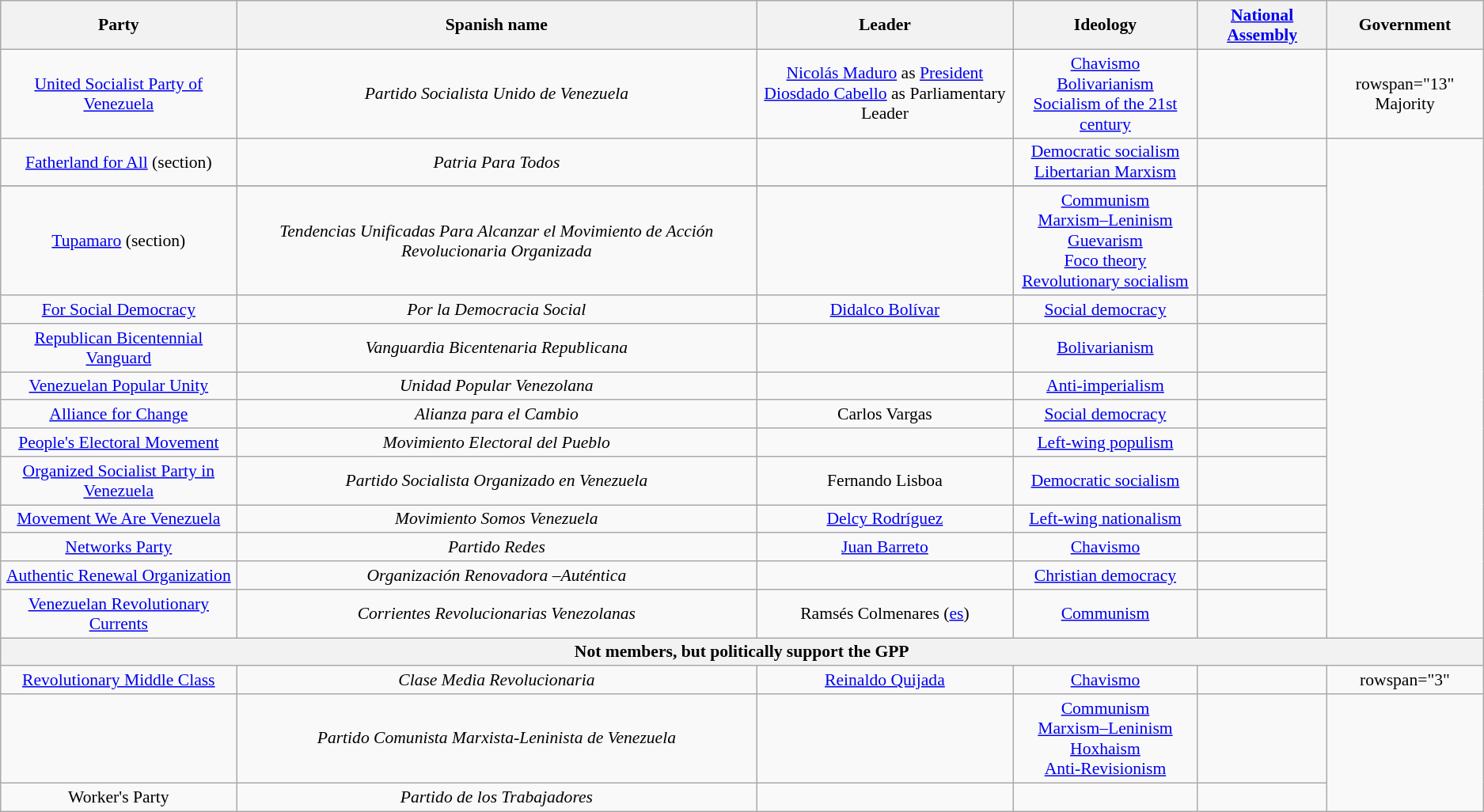<table class="wikitable sortable" style="text-align: center;font-size:90%;">
<tr>
<th>Party</th>
<th>Spanish name</th>
<th>Leader</th>
<th>Ideology</th>
<th><a href='#'>National Assembly</a></th>
<th>Government</th>
</tr>
<tr>
<td><a href='#'>United Socialist Party of Venezuela</a></td>
<td><em>Partido Socialista Unido de Venezuela</em></td>
<td><a href='#'>Nicolás Maduro</a> as <a href='#'>President</a><br><a href='#'>Diosdado Cabello</a> as Parliamentary Leader</td>
<td><a href='#'>Chavismo</a><br><a href='#'>Bolivarianism</a><br><a href='#'>Socialism of the 21st century</a></td>
<td></td>
<td>rowspan="13"  Majority</td>
</tr>
<tr>
<td><a href='#'>Fatherland for All</a> (section)</td>
<td><em>Patria Para Todos</em></td>
<td></td>
<td><a href='#'>Democratic socialism</a><br><a href='#'>Libertarian Marxism</a></td>
<td></td>
</tr>
<tr>
</tr>
<tr>
<td><a href='#'>Tupamaro</a> (section)</td>
<td><em>Tendencias Unificadas Para Alcanzar el Movimiento de Acción Revolucionaria Organizada</em></td>
<td></td>
<td><a href='#'>Communism</a><br><a href='#'>Marxism–Leninism</a><br><a href='#'>Guevarism</a><br><a href='#'>Foco theory</a><br><a href='#'>Revolutionary socialism</a></td>
<td></td>
</tr>
<tr>
<td><a href='#'>For Social Democracy</a></td>
<td><em>Por la Democracia Social</em></td>
<td><a href='#'>Didalco Bolívar</a></td>
<td><a href='#'>Social democracy</a></td>
<td></td>
</tr>
<tr>
<td><a href='#'>Republican Bicentennial Vanguard</a></td>
<td><em>Vanguardia Bicentenaria Republicana</em></td>
<td></td>
<td><a href='#'>Bolivarianism</a></td>
<td></td>
</tr>
<tr>
<td><a href='#'>Venezuelan Popular Unity</a></td>
<td><em>Unidad Popular Venezolana</em></td>
<td></td>
<td><a href='#'>Anti-imperialism</a></td>
<td></td>
</tr>
<tr>
<td><a href='#'>Alliance for Change</a></td>
<td><em>Alianza para el Cambio</em></td>
<td>Carlos Vargas</td>
<td><a href='#'>Social democracy</a></td>
<td></td>
</tr>
<tr>
<td><a href='#'>People's Electoral Movement</a></td>
<td><em>Movimiento Electoral del Pueblo</em></td>
<td></td>
<td><a href='#'>Left-wing populism</a></td>
<td></td>
</tr>
<tr>
<td><a href='#'>Organized Socialist Party in Venezuela</a></td>
<td><em>Partido Socialista Organizado en Venezuela</em></td>
<td>Fernando Lisboa</td>
<td><a href='#'>Democratic socialism</a></td>
<td></td>
</tr>
<tr>
<td><a href='#'>Movement We Are Venezuela</a></td>
<td><em>Movimiento Somos Venezuela</em></td>
<td><a href='#'>Delcy Rodríguez</a></td>
<td><a href='#'>Left-wing nationalism</a></td>
<td></td>
</tr>
<tr>
<td><a href='#'>Networks Party</a></td>
<td><em>Partido Redes</em></td>
<td><a href='#'>Juan Barreto</a></td>
<td><a href='#'>Chavismo</a></td>
<td></td>
</tr>
<tr>
<td><a href='#'>Authentic Renewal Organization</a></td>
<td><em>Organización Renovadora –Auténtica</em></td>
<td></td>
<td><a href='#'>Christian democracy</a></td>
<td></td>
</tr>
<tr>
<td><a href='#'>Venezuelan Revolutionary Currents</a></td>
<td><em>Corrientes Revolucionarias Venezolanas</em></td>
<td>Ramsés Colmenares (<a href='#'>es</a>)</td>
<td><a href='#'>Communism</a></td>
<td></td>
</tr>
<tr>
<th colspan="6">Not members, but politically support the GPP</th>
</tr>
<tr>
<td><a href='#'>Revolutionary Middle Class</a></td>
<td><em>Clase Media Revolucionaria</em></td>
<td><a href='#'>Reinaldo Quijada</a></td>
<td><a href='#'>Chavismo</a></td>
<td></td>
<td>rowspan="3" </td>
</tr>
<tr>
<td></td>
<td><em>Partido Comunista Marxista-Leninista de Venezuela</em></td>
<td></td>
<td><a href='#'>Communism</a><br><a href='#'>Marxism–Leninism</a><br><a href='#'>Hoxhaism</a><br><a href='#'>Anti-Revisionism</a></td>
<td></td>
</tr>
<tr>
<td>Worker's Party</td>
<td><em>Partido de los Trabajadores</em></td>
<td></td>
<td></td>
<td></td>
</tr>
</table>
